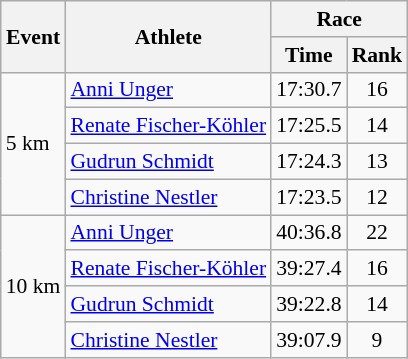<table class="wikitable" border="1" style="font-size:90%">
<tr>
<th rowspan=2>Event</th>
<th rowspan=2>Athlete</th>
<th colspan=2>Race</th>
</tr>
<tr>
<th>Time</th>
<th>Rank</th>
</tr>
<tr>
<td rowspan=4>5 km</td>
<td><a href='#'>Anni Unger</a></td>
<td align=center>17:30.7</td>
<td align=center>16</td>
</tr>
<tr>
<td><a href='#'>Renate Fischer-Köhler</a></td>
<td align=center>17:25.5</td>
<td align=center>14</td>
</tr>
<tr>
<td><a href='#'>Gudrun Schmidt</a></td>
<td align=center>17:24.3</td>
<td align=center>13</td>
</tr>
<tr>
<td><a href='#'>Christine Nestler</a></td>
<td align=center>17:23.5</td>
<td align=center>12</td>
</tr>
<tr>
<td rowspan=4>10 km</td>
<td><a href='#'>Anni Unger</a></td>
<td align=center>40:36.8</td>
<td align=center>22</td>
</tr>
<tr>
<td><a href='#'>Renate Fischer-Köhler</a></td>
<td align=center>39:27.4</td>
<td align=center>16</td>
</tr>
<tr>
<td><a href='#'>Gudrun Schmidt</a></td>
<td align=center>39:22.8</td>
<td align=center>14</td>
</tr>
<tr>
<td><a href='#'>Christine Nestler</a></td>
<td align=center>39:07.9</td>
<td align=center>9</td>
</tr>
</table>
